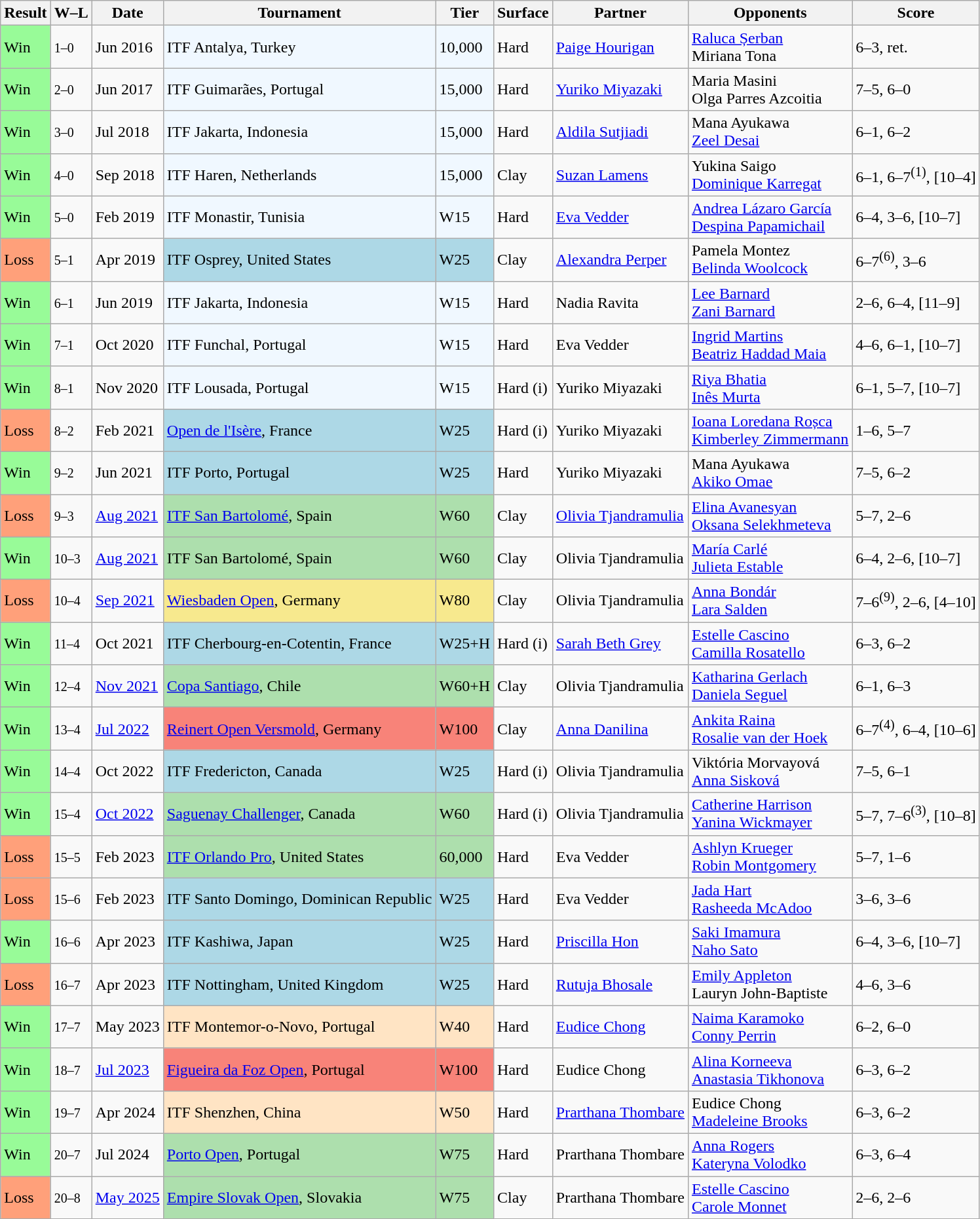<table class="sortable wikitable">
<tr>
<th>Result</th>
<th class=unsortable>W–L</th>
<th>Date</th>
<th>Tournament</th>
<th>Tier</th>
<th>Surface</th>
<th>Partner</th>
<th>Opponents</th>
<th class=unsortable>Score</th>
</tr>
<tr>
<td bgcolor="98FB98">Win</td>
<td><small>1–0</small></td>
<td>Jun 2016</td>
<td bgcolor="#f0f8ff">ITF Antalya, Turkey</td>
<td bgcolor="#f0f8ff">10,000</td>
<td>Hard</td>
<td> <a href='#'>Paige Hourigan</a></td>
<td> <a href='#'>Raluca Șerban</a> <br>  Miriana Tona</td>
<td>6–3, ret.</td>
</tr>
<tr>
<td bgcolor="98FB98">Win</td>
<td><small>2–0</small></td>
<td>Jun 2017</td>
<td bgcolor="#f0f8ff">ITF Guimarães, Portugal</td>
<td bgcolor="#f0f8ff">15,000</td>
<td>Hard</td>
<td> <a href='#'>Yuriko Miyazaki</a></td>
<td> Maria Masini <br>  Olga Parres Azcoitia</td>
<td>7–5, 6–0</td>
</tr>
<tr>
<td bgcolor="98FB98">Win</td>
<td><small>3–0</small></td>
<td>Jul 2018</td>
<td bgcolor="#f0f8ff">ITF Jakarta, Indonesia</td>
<td bgcolor="#f0f8ff">15,000</td>
<td>Hard</td>
<td> <a href='#'>Aldila Sutjiadi</a></td>
<td> Mana Ayukawa <br>  <a href='#'>Zeel Desai</a></td>
<td>6–1, 6–2</td>
</tr>
<tr>
<td bgcolor="98FB98">Win</td>
<td><small>4–0</small></td>
<td>Sep 2018</td>
<td bgcolor="#f0f8ff">ITF Haren, Netherlands</td>
<td bgcolor="#f0f8ff">15,000</td>
<td>Clay</td>
<td> <a href='#'>Suzan Lamens</a></td>
<td> Yukina Saigo <br>  <a href='#'>Dominique Karregat</a></td>
<td>6–1, 6–7<sup>(1)</sup>, [10–4]</td>
</tr>
<tr>
<td style="background:#98fb98;">Win</td>
<td><small>5–0</small></td>
<td>Feb 2019</td>
<td bgcolor="#f0f8ff">ITF Monastir, Tunisia</td>
<td bgcolor="#f0f8ff">W15</td>
<td>Hard</td>
<td> <a href='#'>Eva Vedder</a></td>
<td> <a href='#'>Andrea Lázaro García</a> <br>  <a href='#'>Despina Papamichail</a></td>
<td>6–4, 3–6, [10–7]</td>
</tr>
<tr>
<td bgcolor="ffa07a">Loss</td>
<td><small>5–1</small></td>
<td>Apr 2019</td>
<td style="background:lightblue;">ITF Osprey, United States</td>
<td style="background:lightblue;">W25</td>
<td>Clay</td>
<td> <a href='#'>Alexandra Perper</a></td>
<td> Pamela Montez <br>  <a href='#'>Belinda Woolcock</a></td>
<td>6–7<sup>(6)</sup>, 3–6</td>
</tr>
<tr>
<td style="background:#98fb98;">Win</td>
<td><small>6–1</small></td>
<td>Jun 2019</td>
<td bgcolor="#f0f8ff">ITF Jakarta, Indonesia</td>
<td bgcolor="#f0f8ff">W15</td>
<td>Hard</td>
<td> Nadia Ravita</td>
<td> <a href='#'>Lee Barnard</a> <br>  <a href='#'>Zani Barnard</a></td>
<td>2–6, 6–4, [11–9]</td>
</tr>
<tr>
<td style="background:#98fb98;">Win</td>
<td><small>7–1</small></td>
<td>Oct 2020</td>
<td bgcolor="#f0f8ff">ITF Funchal, Portugal</td>
<td bgcolor="#f0f8ff">W15</td>
<td>Hard</td>
<td> Eva Vedder</td>
<td> <a href='#'>Ingrid Martins</a> <br>  <a href='#'>Beatriz Haddad Maia</a></td>
<td>4–6, 6–1, [10–7]</td>
</tr>
<tr>
<td style="background:#98fb98;">Win</td>
<td><small>8–1</small></td>
<td>Nov 2020</td>
<td bgcolor="#f0f8ff">ITF Lousada, Portugal</td>
<td bgcolor="#f0f8ff">W15</td>
<td>Hard (i)</td>
<td> Yuriko Miyazaki</td>
<td> <a href='#'>Riya Bhatia</a> <br>  <a href='#'>Inês Murta</a></td>
<td>6–1, 5–7, [10–7]</td>
</tr>
<tr>
<td bgcolor="ffa07a">Loss</td>
<td><small>8–2</small></td>
<td>Feb 2021</td>
<td style="background:lightblue;"><a href='#'>Open de l'Isère</a>, France</td>
<td style="background:lightblue;">W25</td>
<td>Hard (i)</td>
<td> Yuriko Miyazaki</td>
<td> <a href='#'>Ioana Loredana Roșca</a> <br>  <a href='#'>Kimberley Zimmermann</a></td>
<td>1–6, 5–7</td>
</tr>
<tr>
<td style="background:#98fb98;">Win</td>
<td><small>9–2</small></td>
<td>Jun 2021</td>
<td style="background:lightblue;">ITF Porto, Portugal</td>
<td style="background:lightblue;">W25</td>
<td>Hard</td>
<td> Yuriko Miyazaki</td>
<td> Mana Ayukawa <br>  <a href='#'>Akiko Omae</a></td>
<td>7–5, 6–2</td>
</tr>
<tr>
<td bgcolor="ffa07a">Loss</td>
<td><small>9–3</small></td>
<td><a href='#'>Aug 2021</a></td>
<td style="background:#addfad;"><a href='#'>ITF San Bartolomé</a>, Spain</td>
<td style="background:#addfad;">W60</td>
<td>Clay</td>
<td> <a href='#'>Olivia Tjandramulia</a></td>
<td> <a href='#'>Elina Avanesyan</a> <br>  <a href='#'>Oksana Selekhmeteva</a></td>
<td>5–7, 2–6</td>
</tr>
<tr>
<td style="background:#98fb98;">Win</td>
<td><small>10–3</small></td>
<td><a href='#'>Aug 2021</a></td>
<td style="background:#addfad;">ITF San Bartolomé, Spain</td>
<td style="background:#addfad;">W60</td>
<td>Clay</td>
<td> Olivia Tjandramulia</td>
<td> <a href='#'>María Carlé</a> <br>  <a href='#'>Julieta Estable</a></td>
<td>6–4, 2–6, [10–7]</td>
</tr>
<tr>
<td bgcolor="ffa07a">Loss</td>
<td><small>10–4</small></td>
<td><a href='#'>Sep 2021</a></td>
<td style="background:#f7e98e;"><a href='#'>Wiesbaden Open</a>, Germany</td>
<td style="background:#f7e98e;">W80</td>
<td>Clay</td>
<td> Olivia Tjandramulia</td>
<td> <a href='#'>Anna Bondár</a> <br>  <a href='#'>Lara Salden</a></td>
<td>7–6<sup>(9)</sup>, 2–6, [4–10]</td>
</tr>
<tr>
<td style="background:#98fb98;">Win</td>
<td><small>11–4</small></td>
<td>Oct 2021</td>
<td style="background:lightblue;">ITF Cherbourg-en-Cotentin, France</td>
<td style="background:lightblue;">W25+H</td>
<td>Hard (i)</td>
<td> <a href='#'>Sarah Beth Grey</a></td>
<td> <a href='#'>Estelle Cascino</a> <br>  <a href='#'>Camilla Rosatello</a></td>
<td>6–3, 6–2</td>
</tr>
<tr>
<td style="background:#98fb98;">Win</td>
<td><small>12–4</small></td>
<td><a href='#'>Nov 2021</a></td>
<td style="background:#addfad;"><a href='#'>Copa Santiago</a>, Chile</td>
<td style="background:#addfad;">W60+H</td>
<td>Clay</td>
<td> Olivia Tjandramulia</td>
<td> <a href='#'>Katharina Gerlach</a> <br>  <a href='#'>Daniela Seguel</a></td>
<td>6–1, 6–3</td>
</tr>
<tr>
<td style="background:#98fb98;">Win</td>
<td><small>13–4</small></td>
<td><a href='#'>Jul 2022</a></td>
<td style="background:#f88379;"><a href='#'>Reinert Open Versmold</a>, Germany</td>
<td style="background:#f88379;">W100</td>
<td>Clay</td>
<td> <a href='#'>Anna Danilina</a></td>
<td> <a href='#'>Ankita Raina</a> <br>  <a href='#'>Rosalie van der Hoek</a></td>
<td>6–7<sup>(4)</sup>, 6–4, [10–6]</td>
</tr>
<tr>
<td style="background:#98fb98;">Win</td>
<td><small>14–4</small></td>
<td>Oct 2022</td>
<td style="background:lightblue;">ITF Fredericton, Canada</td>
<td style="background:lightblue;">W25</td>
<td>Hard (i)</td>
<td> Olivia Tjandramulia</td>
<td> Viktória Morvayová <br>  <a href='#'>Anna Sisková</a></td>
<td>7–5, 6–1</td>
</tr>
<tr>
<td style="background:#98fb98;">Win</td>
<td><small>15–4</small></td>
<td><a href='#'>Oct 2022</a></td>
<td style="background:#addfad;"><a href='#'>Saguenay Challenger</a>, Canada</td>
<td style="background:#addfad;">W60</td>
<td>Hard (i)</td>
<td> Olivia Tjandramulia</td>
<td> <a href='#'>Catherine Harrison</a> <br>  <a href='#'>Yanina Wickmayer</a></td>
<td>5–7, 7–6<sup>(3)</sup>, [10–8]</td>
</tr>
<tr>
<td bgcolor=ffa07a>Loss</td>
<td><small>15–5</small></td>
<td>Feb 2023</td>
<td style="background:#addfad;"><a href='#'>ITF Orlando Pro</a>, United States</td>
<td style="background:#addfad;">60,000</td>
<td>Hard</td>
<td> Eva Vedder</td>
<td> <a href='#'>Ashlyn Krueger</a> <br>  <a href='#'>Robin Montgomery</a></td>
<td>5–7, 1–6</td>
</tr>
<tr>
<td bgcolor=ffa07a>Loss</td>
<td><small>15–6</small></td>
<td>Feb 2023</td>
<td style="background:lightblue;">ITF Santo Domingo, Dominican Republic</td>
<td style="background:lightblue;">W25</td>
<td>Hard</td>
<td> Eva Vedder</td>
<td> <a href='#'>Jada Hart</a> <br>  <a href='#'>Rasheeda McAdoo</a></td>
<td>3–6, 3–6</td>
</tr>
<tr>
<td style="background:#98fb98;">Win</td>
<td><small>16–6</small></td>
<td>Apr 2023</td>
<td style="background:lightblue;">ITF Kashiwa, Japan</td>
<td style="background:lightblue;">W25</td>
<td>Hard</td>
<td> <a href='#'>Priscilla Hon</a></td>
<td> <a href='#'>Saki Imamura</a> <br>  <a href='#'>Naho Sato</a></td>
<td>6–4, 3–6, [10–7]</td>
</tr>
<tr>
<td bgcolor=ffa07a>Loss</td>
<td><small>16–7</small></td>
<td>Apr 2023</td>
<td style="background:lightblue;">ITF Nottingham, United Kingdom</td>
<td style="background:lightblue;">W25</td>
<td>Hard</td>
<td> <a href='#'>Rutuja Bhosale</a></td>
<td> <a href='#'>Emily Appleton</a> <br>  Lauryn John-Baptiste</td>
<td>4–6, 3–6</td>
</tr>
<tr>
<td style="background:#98fb98;">Win</td>
<td><small>17–7</small></td>
<td>May 2023</td>
<td style="background:#ffe4c4;">ITF Montemor-o-Novo, Portugal</td>
<td style="background:#ffe4c4;">W40</td>
<td>Hard</td>
<td> <a href='#'>Eudice Chong</a></td>
<td> <a href='#'>Naima Karamoko</a> <br>  <a href='#'>Conny Perrin</a></td>
<td>6–2, 6–0</td>
</tr>
<tr>
<td style="background:#98fb98;">Win</td>
<td><small>18–7</small></td>
<td><a href='#'>Jul 2023</a></td>
<td style="background:#f88379;"><a href='#'>Figueira da Foz Open</a>, Portugal</td>
<td style="background:#f88379;">W100</td>
<td>Hard</td>
<td> Eudice Chong</td>
<td> <a href='#'>Alina Korneeva</a> <br>  <a href='#'>Anastasia Tikhonova</a></td>
<td>6–3, 6–2</td>
</tr>
<tr>
<td style="background:#98fb98">Win</td>
<td><small>19–7</small></td>
<td>Apr 2024</td>
<td style="background:#ffe4c4;">ITF Shenzhen, China</td>
<td style="background:#ffe4c4;">W50</td>
<td>Hard</td>
<td> <a href='#'>Prarthana Thombare</a></td>
<td> Eudice Chong <br>  <a href='#'>Madeleine Brooks</a></td>
<td>6–3, 6–2</td>
</tr>
<tr>
<td style="background:#98fb98">Win</td>
<td><small>20–7</small></td>
<td>Jul 2024</td>
<td style="background:#addfad;"><a href='#'>Porto Open</a>, Portugal</td>
<td style="background:#addfad;">W75</td>
<td>Hard</td>
<td> Prarthana Thombare</td>
<td> <a href='#'>Anna Rogers</a> <br>  <a href='#'>Kateryna Volodko</a></td>
<td>6–3, 6–4</td>
</tr>
<tr>
<td style="background:#ffa07a;">Loss</td>
<td><small>20–8</small></td>
<td><a href='#'>May 2025</a></td>
<td style="background:#addfad;"><a href='#'>Empire Slovak Open</a>, Slovakia</td>
<td style="background:#addfad;">W75</td>
<td>Clay</td>
<td> Prarthana Thombare</td>
<td> <a href='#'>Estelle Cascino</a> <br> <a href='#'>Carole Monnet</a></td>
<td>2–6, 2–6</td>
</tr>
</table>
